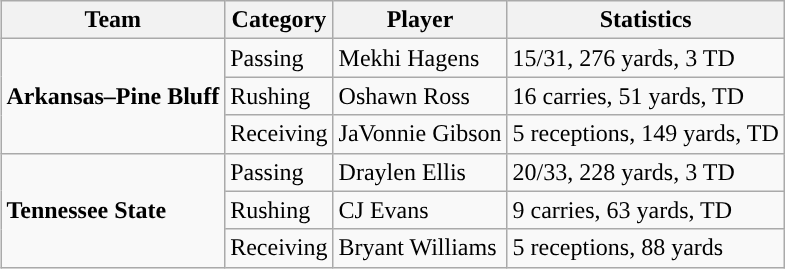<table class="wikitable" style="float: right;">
<tr>
<th>Team</th>
<th>Category</th>
<th>Player</th>
<th>Statistics</th>
</tr>
<tr>
<td rowspan=3><strong>Arkansas–Pine Bluff</strong></td>
<td>Passing</td>
<td>Mekhi Hagens</td>
<td>15/31, 276 yards, 3 TD</td>
</tr>
<tr>
<td>Rushing</td>
<td>Oshawn Ross</td>
<td>16 carries, 51 yards, TD</td>
</tr>
<tr>
<td>Receiving</td>
<td>JaVonnie Gibson</td>
<td>5 receptions, 149 yards, TD</td>
</tr>
<tr>
<td rowspan=3><strong>Tennessee State</strong></td>
<td>Passing</td>
<td>Draylen Ellis</td>
<td>20/33, 228 yards, 3 TD</td>
</tr>
<tr>
<td>Rushing</td>
<td>CJ Evans</td>
<td>9 carries, 63 yards, TD</td>
</tr>
<tr>
<td>Receiving</td>
<td>Bryant Williams</td>
<td>5 receptions, 88 yards</td>
</tr>
</table>
